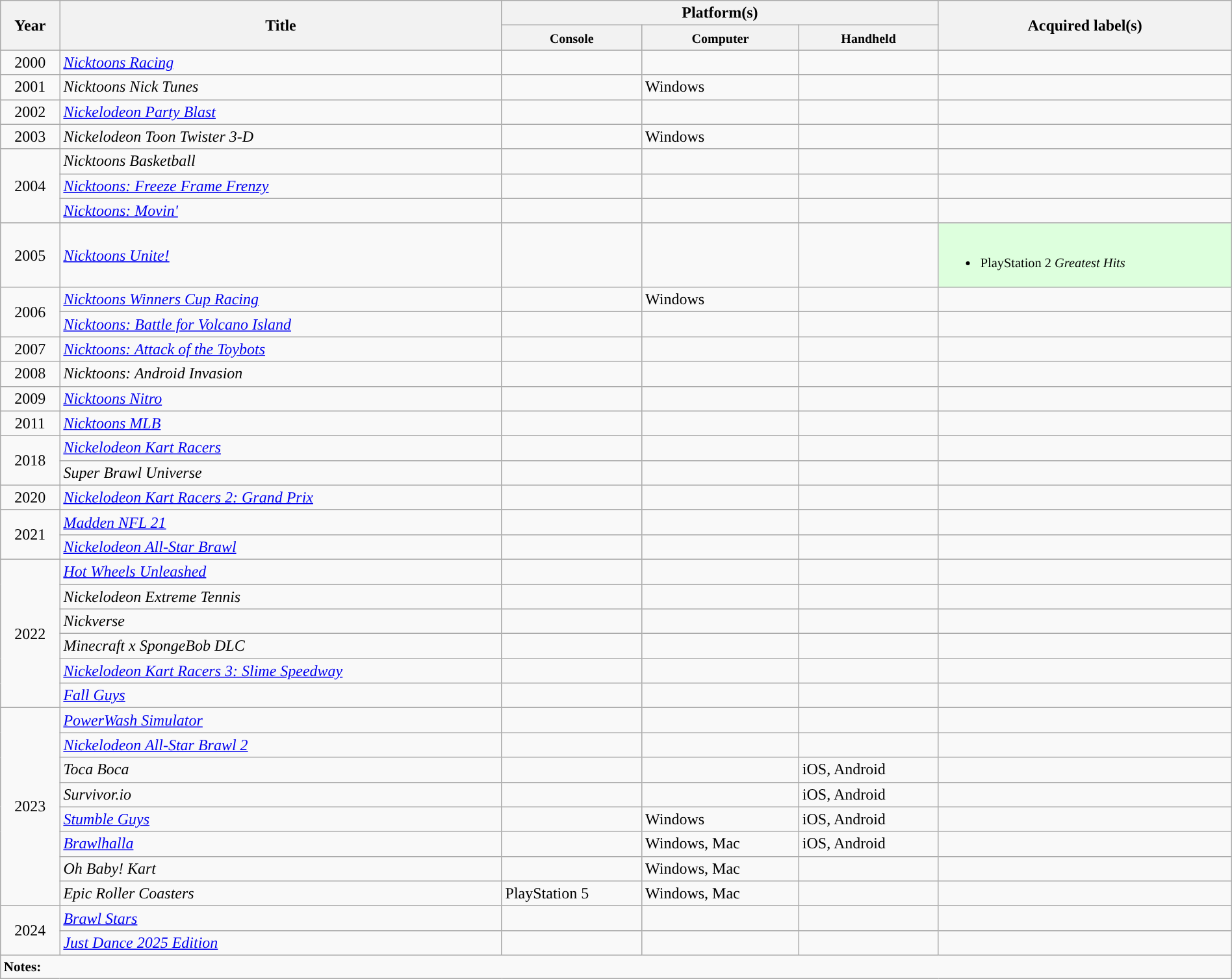<table class="wikitable" style="width:100%;">
<tr>
<th rowspan="2">Year</th>
<th rowspan="2">Title</th>
<th colspan="3">Platform(s)</th>
<th rowspan="2">Acquired label(s)</th>
</tr>
<tr style="text-align:center;">
<th><small>Console</small></th>
<th><small>Computer</small></th>
<th><small>Handheld</small></th>
</tr>
<tr>
<td style="text-align:center;">2000</td>
<td><em><a href='#'>Nicktoons Racing</a></em></td>
<td></td>
<td></td>
<td></td>
<td></td>
</tr>
<tr>
<td style="text-align:center;">2001</td>
<td><em>Nicktoons Nick Tunes</em></td>
<td></td>
<td>Windows</td>
<td></td>
<td></td>
</tr>
<tr>
<td style="text-align:center;">2002</td>
<td><em><a href='#'>Nickelodeon Party Blast</a></em></td>
<td></td>
<td></td>
<td></td>
<td></td>
</tr>
<tr>
<td style="text-align:center;">2003</td>
<td><em>Nickelodeon Toon Twister 3-D</em></td>
<td></td>
<td>Windows</td>
<td></td>
<td></td>
</tr>
<tr>
<td rowspan="3" style="text-align:center;">2004</td>
<td><em>Nicktoons Basketball</em></td>
<td></td>
<td></td>
<td></td>
<td></td>
</tr>
<tr>
<td><em><a href='#'>Nicktoons: Freeze Frame Frenzy</a></em></td>
<td></td>
<td></td>
<td></td>
<td></td>
</tr>
<tr>
<td><em><a href='#'>Nicktoons: Movin'</a></em></td>
<td></td>
<td></td>
<td></td>
<td></td>
</tr>
<tr>
<td style="text-align:center;">2005</td>
<td><em><a href='#'>Nicktoons Unite!</a></em></td>
<td></td>
<td></td>
<td></td>
<td style="background:#dfd; font-size:85%;"><br><ul><li>PlayStation 2 <em>Greatest Hits</em></li></ul></td>
</tr>
<tr>
<td rowspan="2" style="text-align:center;">2006</td>
<td><em><a href='#'>Nicktoons Winners Cup Racing</a></em></td>
<td></td>
<td>Windows</td>
<td></td>
<td></td>
</tr>
<tr>
<td><em><a href='#'>Nicktoons: Battle for Volcano Island</a></em></td>
<td></td>
<td></td>
<td></td>
<td></td>
</tr>
<tr>
<td style="text-align:center;">2007</td>
<td><em><a href='#'>Nicktoons: Attack of the Toybots</a></em></td>
<td></td>
<td></td>
<td></td>
<td></td>
</tr>
<tr>
<td style="text-align:center;">2008</td>
<td><em>Nicktoons: Android Invasion</em></td>
<td></td>
<td></td>
<td></td>
<td></td>
</tr>
<tr>
<td style="text-align:center;">2009</td>
<td><em><a href='#'>Nicktoons Nitro</a></em></td>
<td></td>
<td></td>
<td></td>
<td></td>
</tr>
<tr>
<td style="text-align:center;">2011</td>
<td><em><a href='#'>Nicktoons MLB</a></em></td>
<td></td>
<td></td>
<td></td>
<td></td>
</tr>
<tr>
<td rowspan="2" style="text-align:center;">2018</td>
<td><em><a href='#'>Nickelodeon Kart Racers</a></em></td>
<td></td>
<td></td>
<td></td>
<td></td>
</tr>
<tr>
<td><em>Super Brawl Universe</em></td>
<td></td>
<td></td>
<td></td>
<td></td>
</tr>
<tr>
<td style="text-align:center;">2020</td>
<td><em><a href='#'>Nickelodeon Kart Racers 2: Grand Prix</a></em></td>
<td></td>
<td></td>
<td></td>
<td></td>
</tr>
<tr>
<td rowspan="2" style="text-align:center;">2021</td>
<td><em><a href='#'>Madden NFL 21</a></em></td>
<td></td>
<td></td>
<td></td>
<td></td>
</tr>
<tr>
<td><em><a href='#'>Nickelodeon All-Star Brawl</a></em></td>
<td></td>
<td></td>
<td></td>
<td></td>
</tr>
<tr>
<td rowspan="6" style="text-align:center;">2022</td>
<td><em><a href='#'>Hot Wheels Unleashed</a></em></td>
<td></td>
<td></td>
<td></td>
<td></td>
</tr>
<tr>
<td><em>Nickelodeon Extreme Tennis</em></td>
<td></td>
<td></td>
<td></td>
<td></td>
</tr>
<tr>
<td><em>Nickverse</em></td>
<td></td>
<td></td>
<td></td>
<td></td>
</tr>
<tr>
<td><em>Minecraft x SpongeBob DLC</em></td>
<td></td>
<td></td>
<td></td>
<td></td>
</tr>
<tr>
<td><em><a href='#'>Nickelodeon Kart Racers 3: Slime Speedway</a></em></td>
<td></td>
<td></td>
<td></td>
<td></td>
</tr>
<tr>
<td><em><a href='#'>Fall Guys</a></em></td>
<td></td>
<td></td>
<td></td>
<td></td>
</tr>
<tr>
<td rowspan="8" style="text-align:center;">2023</td>
<td><em><a href='#'>PowerWash Simulator</a></em></td>
<td></td>
<td></td>
<td></td>
<td></td>
</tr>
<tr>
<td><em><a href='#'>Nickelodeon All-Star Brawl 2</a></em></td>
<td></td>
<td></td>
<td></td>
<td></td>
</tr>
<tr>
<td><em>Toca Boca</em></td>
<td></td>
<td></td>
<td>iOS, Android</td>
<td></td>
</tr>
<tr>
<td><em>Survivor.io</em></td>
<td></td>
<td></td>
<td>iOS, Android</td>
<td></td>
</tr>
<tr>
<td><em><a href='#'>Stumble Guys</a></em></td>
<td></td>
<td>Windows</td>
<td>iOS, Android</td>
<td></td>
</tr>
<tr>
<td><em><a href='#'>Brawlhalla</a></em></td>
<td></td>
<td>Windows, Mac</td>
<td>iOS, Android</td>
<td></td>
</tr>
<tr>
<td><em>Oh Baby! Kart</em></td>
<td></td>
<td>Windows, Mac</td>
<td></td>
<td></td>
</tr>
<tr>
<td><em>Epic Roller Coasters</em></td>
<td>PlayStation 5</td>
<td>Windows, Mac</td>
<td></td>
<td></td>
</tr>
<tr>
<td rowspan="2" style="text-align:center;">2024</td>
<td><em><a href='#'>Brawl Stars</a></em></td>
<td></td>
<td></td>
<td></td>
<td></td>
</tr>
<tr>
<td><em><a href='#'>Just Dance 2025 Edition</a></em></td>
<td></td>
<td></td>
<td></td>
<td></td>
</tr>
<tr>
<td colspan="6" style="font-size:88%"><strong>Notes:</strong><br></td>
</tr>
</table>
